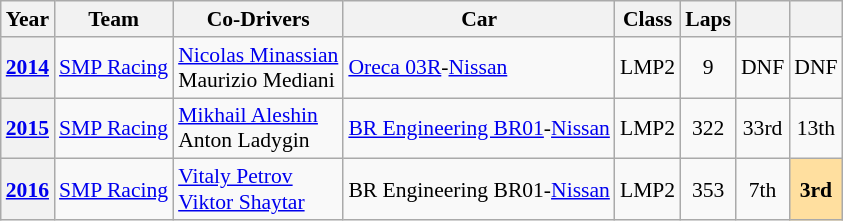<table class="wikitable" style="text-align:center; font-size:90%">
<tr>
<th>Year</th>
<th>Team</th>
<th>Co-Drivers</th>
<th>Car</th>
<th>Class</th>
<th>Laps</th>
<th></th>
<th></th>
</tr>
<tr>
<th><a href='#'>2014</a></th>
<td align="left"> <a href='#'>SMP Racing</a></td>
<td align="left"> <a href='#'>Nicolas Minassian</a><br> Maurizio Mediani</td>
<td align="left"><a href='#'>Oreca 03R</a>-<a href='#'>Nissan</a></td>
<td>LMP2</td>
<td>9</td>
<td>DNF</td>
<td>DNF</td>
</tr>
<tr>
<th><a href='#'>2015</a></th>
<td align="left"> <a href='#'>SMP Racing</a></td>
<td align="left"> <a href='#'>Mikhail Aleshin</a><br> Anton Ladygin</td>
<td align="left"><a href='#'>BR Engineering BR01</a>-<a href='#'>Nissan</a></td>
<td>LMP2</td>
<td>322</td>
<td>33rd</td>
<td>13th</td>
</tr>
<tr>
<th><a href='#'>2016</a></th>
<td align="left"> <a href='#'>SMP Racing</a></td>
<td align="left"> <a href='#'>Vitaly Petrov</a><br> <a href='#'>Viktor Shaytar</a></td>
<td align="left">BR Engineering BR01-<a href='#'>Nissan</a></td>
<td>LMP2</td>
<td>353</td>
<td>7th</td>
<td style="background:#FFDF9F;"><strong>3rd</strong></td>
</tr>
</table>
